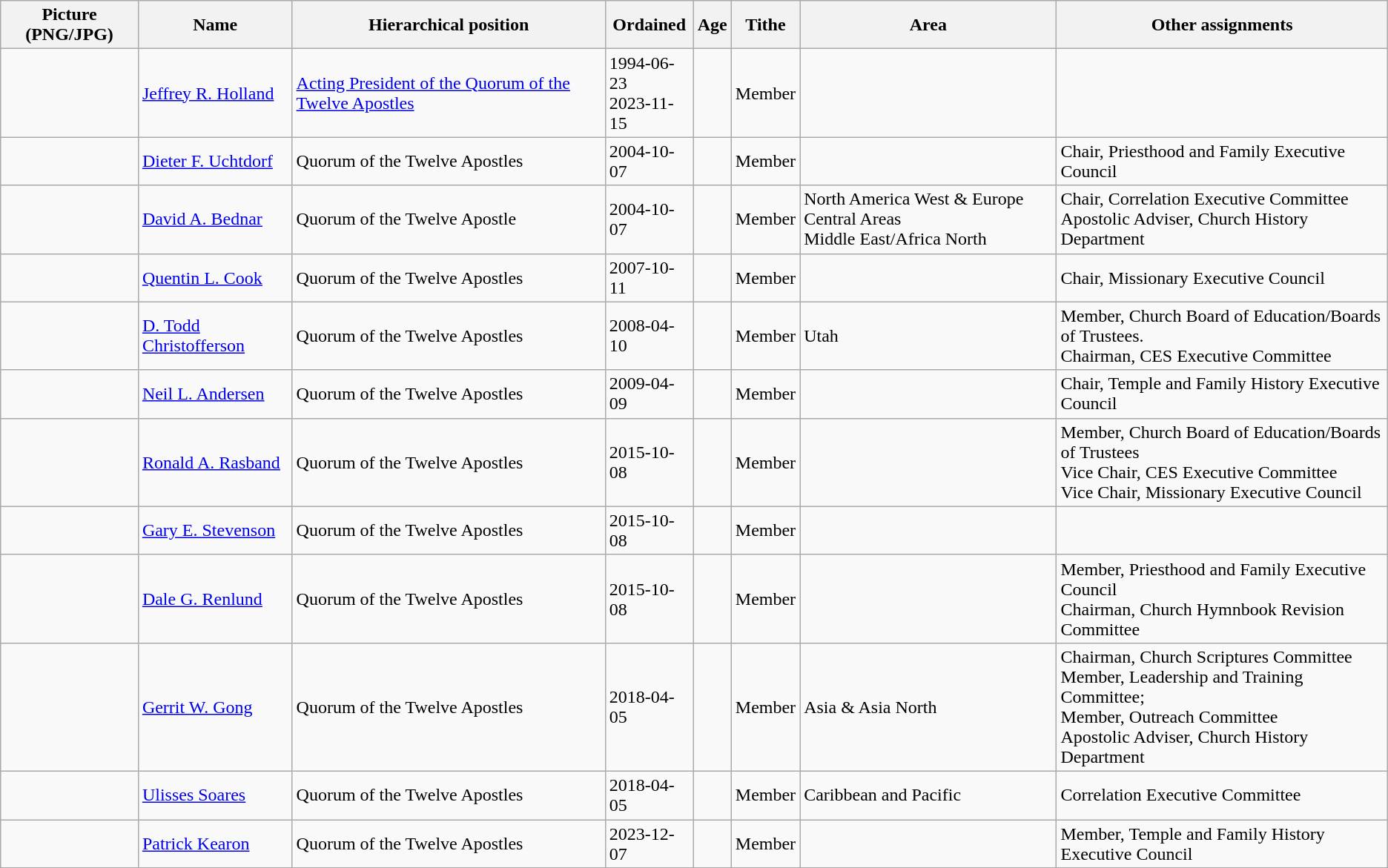<table class="wikitable sortable">
<tr>
<th>Picture (PNG/JPG)</th>
<th>Name</th>
<th>Hierarchical position</th>
<th>Ordained</th>
<th>Age</th>
<th>Tithe</th>
<th>Area </th>
<th>Other assignments </th>
</tr>
<tr>
<td></td>
<td><a href='#'>Jeffrey R. Holland</a></td>
<td><a href='#'>Acting President of the Quorum of the Twelve Apostles</a></td>
<td>1994-06-23<br>2023-11-15</td>
<td></td>
<td>Member</td>
<td></td>
<td></td>
</tr>
<tr>
<td></td>
<td><a href='#'>Dieter F. Uchtdorf</a></td>
<td>Quorum of the Twelve Apostles</td>
<td>2004-10-07</td>
<td></td>
<td>Member</td>
<td></td>
<td>Chair, Priesthood and Family Executive Council</td>
</tr>
<tr>
<td></td>
<td><a href='#'>David A. Bednar</a></td>
<td>Quorum of the Twelve Apostle</td>
<td>2004-10-07</td>
<td></td>
<td>Member</td>
<td>North America West & Europe Central Areas<br>Middle East/Africa North</td>
<td>Chair, Correlation Executive Committee<br>Apostolic Adviser, Church History Department</td>
</tr>
<tr>
<td></td>
<td><a href='#'>Quentin L. Cook</a></td>
<td>Quorum of the Twelve Apostles</td>
<td>2007-10-11</td>
<td></td>
<td>Member</td>
<td></td>
<td>Chair, Missionary Executive Council</td>
</tr>
<tr>
<td></td>
<td><a href='#'>D. Todd Christofferson</a></td>
<td>Quorum of the Twelve Apostles</td>
<td>2008-04-10</td>
<td></td>
<td>Member</td>
<td>Utah</td>
<td>Member, Church Board of Education/Boards of Trustees.<br>Chairman, CES Executive Committee</td>
</tr>
<tr>
<td></td>
<td><a href='#'>Neil L. Andersen</a></td>
<td>Quorum of the Twelve Apostles</td>
<td>2009-04-09</td>
<td></td>
<td>Member</td>
<td></td>
<td>Chair, Temple and Family History Executive Council</td>
</tr>
<tr>
<td></td>
<td><a href='#'>Ronald A. Rasband</a></td>
<td>Quorum of the Twelve Apostles</td>
<td>2015-10-08</td>
<td></td>
<td>Member</td>
<td></td>
<td>Member, Church Board of Education/Boards of Trustees<br>Vice Chair, CES Executive Committee<br>Vice Chair, Missionary Executive Council<br></td>
</tr>
<tr>
<td></td>
<td><a href='#'>Gary E. Stevenson</a></td>
<td>Quorum of the Twelve Apostles</td>
<td>2015-10-08</td>
<td></td>
<td>Member</td>
<td></td>
<td></td>
</tr>
<tr>
<td></td>
<td><a href='#'>Dale G. Renlund</a></td>
<td>Quorum of the Twelve Apostles</td>
<td>2015-10-08</td>
<td></td>
<td>Member</td>
<td></td>
<td>Member, Priesthood and Family Executive Council<br>Chairman, Church Hymnbook Revision Committee</td>
</tr>
<tr>
<td></td>
<td><a href='#'>Gerrit W. Gong</a></td>
<td>Quorum of the Twelve Apostles</td>
<td>2018-04-05</td>
<td></td>
<td>Member</td>
<td>Asia & Asia North</td>
<td>Chairman, Church Scriptures Committee<br>Member, Leadership and Training Committee;<br>Member, Outreach Committee<br>Apostolic Adviser, Church History Department</td>
</tr>
<tr>
<td></td>
<td><a href='#'>Ulisses Soares</a></td>
<td>Quorum of the Twelve Apostles</td>
<td>2018-04-05</td>
<td></td>
<td>Member</td>
<td>Caribbean and Pacific</td>
<td>Correlation Executive Committee</td>
</tr>
<tr>
<td></td>
<td><a href='#'>Patrick Kearon</a></td>
<td>Quorum of the Twelve Apostles</td>
<td>2023-12-07</td>
<td></td>
<td>Member</td>
<td></td>
<td>Member, Temple and Family History Executive Council</td>
</tr>
</table>
